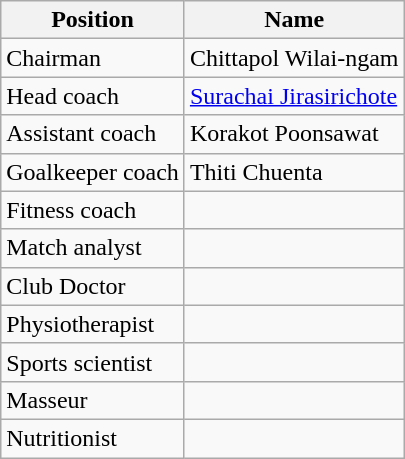<table class=wikitable>
<tr>
<th>Position</th>
<th>Name</th>
</tr>
<tr>
<td>Chairman</td>
<td> Chittapol Wilai-ngam</td>
</tr>
<tr>
<td>Head coach</td>
<td> <a href='#'>Surachai Jirasirichote</a></td>
</tr>
<tr>
<td>Assistant coach</td>
<td> Korakot Poonsawat</td>
</tr>
<tr>
<td>Goalkeeper coach</td>
<td> Thiti Chuenta</td>
</tr>
<tr>
<td>Fitness coach</td>
<td></td>
</tr>
<tr>
<td>Match analyst</td>
<td></td>
</tr>
<tr>
<td>Club Doctor</td>
<td></td>
</tr>
<tr>
<td>Physiotherapist</td>
<td></td>
</tr>
<tr>
<td>Sports scientist</td>
<td></td>
</tr>
<tr>
<td>Masseur</td>
<td></td>
</tr>
<tr>
<td>Nutritionist</td>
<td></td>
</tr>
</table>
